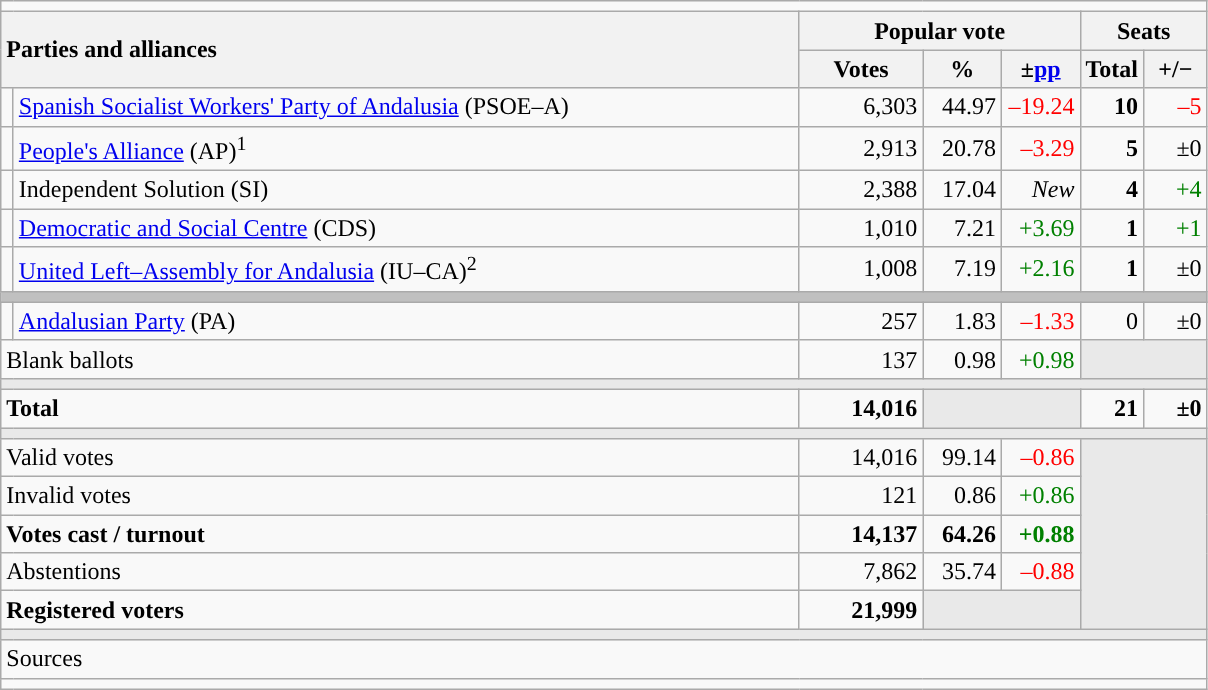<table class="wikitable" style="text-align:right;">
<tr>
<td colspan="7"></td>
</tr>
<tr>
<th style="text-align:left;" rowspan="2" colspan="2" width="525">Parties and alliances</th>
<th colspan="3">Popular vote</th>
<th colspan="2">Seats</th>
</tr>
<tr>
<th width="75">Votes</th>
<th width="45">%</th>
<th width="45">±<a href='#'>pp</a></th>
<th width="35">Total</th>
<th width="35">+/−</th>
</tr>
<tr>
<td width="1" style="color:inherit;background:"></td>
<td align="left"><a href='#'>Spanish Socialist Workers' Party of Andalusia</a> (PSOE–A)</td>
<td>6,303</td>
<td>44.97</td>
<td style="color:red;">–19.24</td>
<td><strong>10</strong></td>
<td style="color:red;">–5</td>
</tr>
<tr>
<td style="color:inherit;background:"></td>
<td align="left"><a href='#'>People's Alliance</a> (AP)<sup>1</sup></td>
<td>2,913</td>
<td>20.78</td>
<td style="color:red;">–3.29</td>
<td><strong>5</strong></td>
<td>±0</td>
</tr>
<tr>
<td style="color:inherit;background:"></td>
<td align="left">Independent Solution (SI)</td>
<td>2,388</td>
<td>17.04</td>
<td><em>New</em></td>
<td><strong>4</strong></td>
<td style="color:green;">+4</td>
</tr>
<tr>
<td style="color:inherit;background:"></td>
<td align="left"><a href='#'>Democratic and Social Centre</a> (CDS)</td>
<td>1,010</td>
<td>7.21</td>
<td style="color:green;">+3.69</td>
<td><strong>1</strong></td>
<td style="color:green;">+1</td>
</tr>
<tr>
<td style="color:inherit;background:"></td>
<td align="left"><a href='#'>United Left–Assembly for Andalusia</a> (IU–CA)<sup>2</sup></td>
<td>1,008</td>
<td>7.19</td>
<td style="color:green;">+2.16</td>
<td><strong>1</strong></td>
<td>±0</td>
</tr>
<tr>
<td colspan="7" bgcolor="#C0C0C0"></td>
</tr>
<tr>
<td style="color:inherit;background:"></td>
<td align="left"><a href='#'>Andalusian Party</a> (PA)</td>
<td>257</td>
<td>1.83</td>
<td style="color:red;">–1.33</td>
<td>0</td>
<td>±0</td>
</tr>
<tr>
<td align="left" colspan="2">Blank ballots</td>
<td>137</td>
<td>0.98</td>
<td style="color:green;">+0.98</td>
<td bgcolor="#E9E9E9" colspan="2"></td>
</tr>
<tr>
<td colspan="7" bgcolor="#E9E9E9"></td>
</tr>
<tr style="font-weight:bold;">
<td align="left" colspan="2">Total</td>
<td>14,016</td>
<td bgcolor="#E9E9E9" colspan="2"></td>
<td>21</td>
<td>±0</td>
</tr>
<tr>
<td colspan="7" bgcolor="#E9E9E9"></td>
</tr>
<tr>
<td align="left" colspan="2">Valid votes</td>
<td>14,016</td>
<td>99.14</td>
<td style="color:red;">–0.86</td>
<td bgcolor="#E9E9E9" colspan="2" rowspan="5"></td>
</tr>
<tr>
<td align="left" colspan="2">Invalid votes</td>
<td>121</td>
<td>0.86</td>
<td style="color:green;">+0.86</td>
</tr>
<tr style="font-weight:bold;">
<td align="left" colspan="2">Votes cast / turnout</td>
<td>14,137</td>
<td>64.26</td>
<td style="color:green;">+0.88</td>
</tr>
<tr>
<td align="left" colspan="2">Abstentions</td>
<td>7,862</td>
<td>35.74</td>
<td style="color:red;">–0.88</td>
</tr>
<tr style="font-weight:bold;">
<td align="left" colspan="2">Registered voters</td>
<td>21,999</td>
<td bgcolor="#E9E9E9" colspan="2"></td>
</tr>
<tr>
<td colspan="7" bgcolor="#E9E9E9"></td>
</tr>
<tr>
<td align="left" colspan="7">Sources</td>
</tr>
<tr>
<td colspan="7" style="text-align:left; max-width:790px;"></td>
</tr>
</table>
